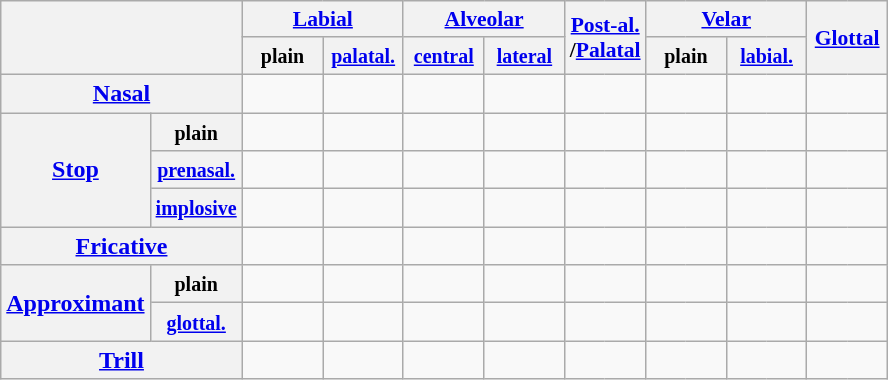<table class="wikitable" style=text-align:center>
<tr style="font-size: 90%;">
<th colspan=2 rowspan=2></th>
<th colspan=4><a href='#'>Labial</a></th>
<th colspan=4><a href='#'>Alveolar</a></th>
<th colspan=2 rowspan=2><a href='#'>Post-al.</a><br>/<a href='#'>Palatal</a></th>
<th colspan=4><a href='#'>Velar</a></th>
<th colspan=2 rowspan=2><a href='#'>Glottal</a></th>
</tr>
<tr>
<th colspan=2><small>plain</small></th>
<th colspan=2><small><a href='#'>palatal.</a></small></th>
<th colspan=2><small><a href='#'>central</a></small></th>
<th colspan=2><small><a href='#'>lateral</a></small></th>
<th colspan=2><small>plain</small></th>
<th colspan=2><small><a href='#'>labial.</a></small></th>
</tr>
<tr>
<th colspan=2><a href='#'>Nasal</a></th>
<td width=20px style="border-right: 0;"></td>
<td width=20px style="border-left: 0;"></td>
<td width=20px style="border-right: 0;"></td>
<td width=20px style="border-left: 0;"></td>
<td width=20px style="border-right: 0;"></td>
<td width=20px style="border-left: 0;"></td>
<td colspan=2></td>
<td width=20px style="border-right: 0;"></td>
<td width=20px style="border-left: 0;"></td>
<td width=20px style="border-right: 0;"></td>
<td width=20px style="border-left: 0;"></td>
<td colspan=2></td>
<td colspan=2></td>
</tr>
<tr>
<th rowspan=3><a href='#'>Stop</a></th>
<th><small>plain</small></th>
<td style="border-right: 0;"></td>
<td style="border-left: 0;"></td>
<td colspan=2></td>
<td style="border-right: 0;"></td>
<td style="border-left: 0;"></td>
<td colspan=2></td>
<td style="border-right: 0;"></td>
<td style="border-left: 0;"></td>
<td style="border-right: 0;"></td>
<td style="border-left: 0;"></td>
<td width=20px style="border-right: 0;"></td>
<td width=20px style="border-left: 0;"></td>
<td colspan=2></td>
</tr>
<tr>
<th><small><a href='#'>prenasal.</a></small></th>
<td style="border-right: 0;"></td>
<td style="border-left: 0;"></td>
<td colspan=2></td>
<td style="border-right: 0;"></td>
<td style="border-left: 0;"></td>
<td colspan=2></td>
<td style="border-right: 0;"></td>
<td style="border-left: 0;"></td>
<td style="border-right: 0;"></td>
<td style="border-left: 0;"></td>
<td style="border-right: 0;"></td>
<td style="border-left: 0;"></td>
<td colspan=2></td>
</tr>
<tr>
<th><small><a href='#'>implosive</a></small></th>
<td style="border-right: 0;"></td>
<td style="border-left: 0;"></td>
<td style="border-right: 0;"></td>
<td style="border-left: 0;"></td>
<td style="border-right: 0;"></td>
<td style="border-left: 0;"></td>
<td colspan=2></td>
<td colspan=2></td>
<td style="border-right: 0;"></td>
<td style="border-left: 0;"></td>
<td colspan=2></td>
<td colspan=2></td>
</tr>
<tr>
<th colspan=2><a href='#'>Fricative</a></th>
<td style="border-right: 0;"></td>
<td style="border-left: 0;"></td>
<td style="border-right: 0;"></td>
<td style="border-left: 0;"></td>
<td style="border-right: 0;"></td>
<td style="border-left: 0;"></td>
<td width=20px style="border-right: 0;"></td>
<td width=20px style="border-left: 0;"></td>
<td style="border-right: 0;"></td>
<td style="border-left: 0;"></td>
<td style="border-right: 0;"></td>
<td style="border-left: 0;"></td>
<td style="border-right: 0;"></td>
<td style="border-left: 0;"></td>
<td width=20px style="border-right: 0;"></td>
<td width=20px style="border-left: 0;"></td>
</tr>
<tr>
<th rowspan=2><a href='#'>Approximant</a></th>
<th><small>plain</small></th>
<td colspan=2></td>
<td colspan=2></td>
<td colspan=2></td>
<td style="border-right: 0;"></td>
<td style="border-left: 0;"></td>
<td style="border-right: 0;"></td>
<td style="border-left: 0;"></td>
<td colspan=2></td>
<td style="border-right: 0;"></td>
<td style="border-left: 0;"></td>
<td colspan=2></td>
</tr>
<tr>
<th><small><a href='#'>glottal.</a></small></th>
<td colspan=2></td>
<td colspan=2></td>
<td colspan=2></td>
<td colspan=2></td>
<td style="border-right: 0;"></td>
<td style="border-left: 0;"></td>
<td colspan=2></td>
<td colspan=2></td>
<td colspan=2></td>
</tr>
<tr>
<th colspan=2><a href='#'>Trill</a></th>
<td colspan=2></td>
<td colspan=2></td>
<td style="border-right: 0;"></td>
<td style="border-left: 0;"></td>
<td colspan=2></td>
<td colspan=2></td>
<td colspan=2></td>
<td colspan=2></td>
<td colspan=2></td>
</tr>
</table>
